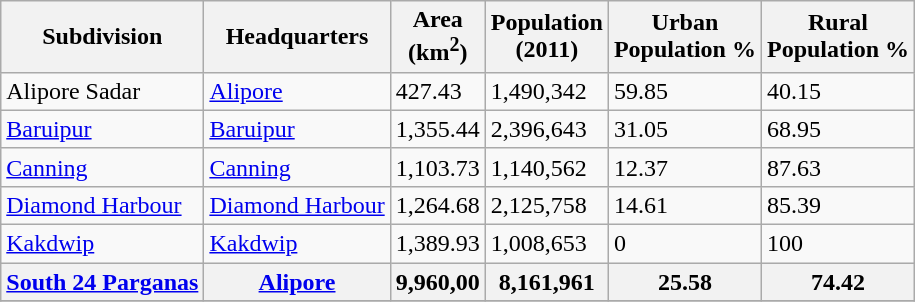<table class="wikitable sortable">
<tr>
<th>Subdivision</th>
<th>Headquarters</th>
<th>Area<br>(km<sup>2</sup>)</th>
<th>Population<br>(2011)</th>
<th>Urban<br>Population %</th>
<th>Rural<br> Population %</th>
</tr>
<tr>
<td>Alipore Sadar</td>
<td><a href='#'>Alipore</a></td>
<td>427.43</td>
<td>1,490,342</td>
<td>59.85</td>
<td>40.15</td>
</tr>
<tr>
<td><a href='#'>Baruipur</a></td>
<td><a href='#'>Baruipur</a></td>
<td>1,355.44</td>
<td>2,396,643</td>
<td>31.05</td>
<td>68.95</td>
</tr>
<tr>
<td><a href='#'>Canning</a></td>
<td><a href='#'>Canning</a></td>
<td>1,103.73</td>
<td>1,140,562</td>
<td>12.37</td>
<td>87.63</td>
</tr>
<tr>
<td><a href='#'>Diamond Harbour</a></td>
<td><a href='#'>Diamond Harbour</a></td>
<td>1,264.68</td>
<td>2,125,758</td>
<td>14.61</td>
<td>85.39</td>
</tr>
<tr>
<td><a href='#'>Kakdwip</a></td>
<td><a href='#'>Kakdwip</a></td>
<td>1,389.93</td>
<td>1,008,653</td>
<td>0</td>
<td>100</td>
</tr>
<tr>
<th><a href='#'>South 24 Parganas</a></th>
<th><a href='#'>Alipore</a></th>
<th>9,960,00</th>
<th>8,161,961</th>
<th>25.58</th>
<th>74.42</th>
</tr>
<tr>
</tr>
</table>
